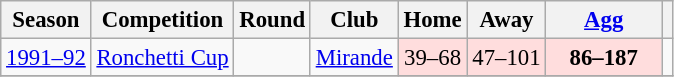<table class="wikitable mw-collapsible" style="font-size:95%;">
<tr>
<th>Season</th>
<th>Competition</th>
<th>Round</th>
<th>Club</th>
<th>Home</th>
<th>Away</th>
<th width="70"><a href='#'>Agg</a></th>
<th></th>
</tr>
<tr>
<td><a href='#'>1991–92</a></td>
<td><a href='#'>Ronchetti Cup</a></td>
<td></td>
<td> <a href='#'>Mirande</a></td>
<td style="text-align:center;" bgcolor=#fdd>39–68</td>
<td style="text-align:center;" bgcolor=#fdd>47–101</td>
<td style="text-align:center;" bgcolor=#fdd><strong>86–187</strong></td>
<td></td>
</tr>
<tr>
</tr>
</table>
